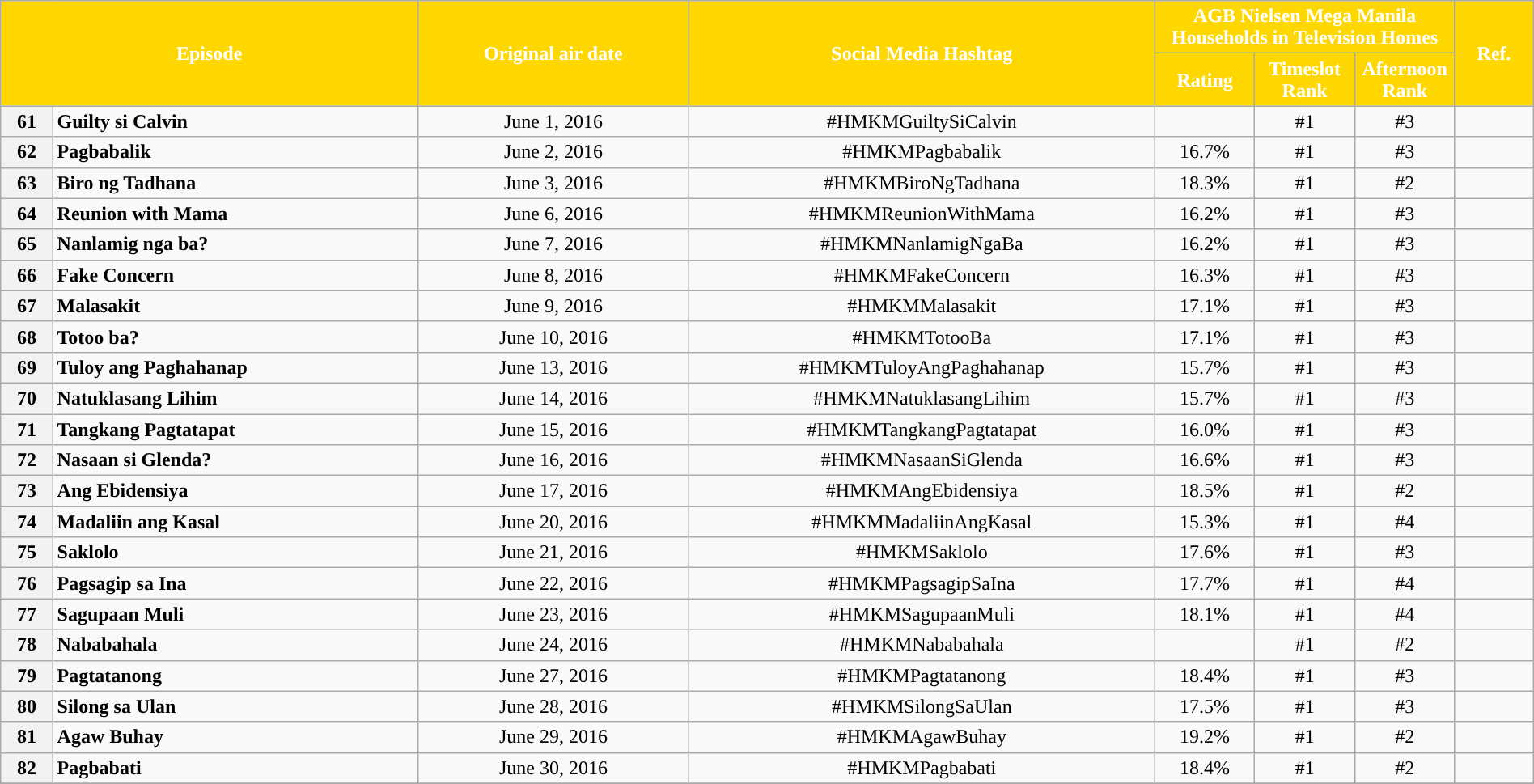<table class="wikitable" style="text-align:center; font-size:100%; line-height:18px;"  width="100%">
<tr>
<th colspan="2" rowspan="2" style="background-color:#FFD700; color:#ffffff;">Episode</th>
<th style="background:#FFD700; color:white" rowspan="2">Original air date</th>
<th style="background:#FFD700; color:white" rowspan="2">Social Media Hashtag</th>
<th style="background-color:#FFD700; color:#ffffff;" colspan="3">AGB Nielsen Mega Manila Households in Television Homes</th>
<th rowspan="2" style="background:#FFD700; color:white">Ref.</th>
</tr>
<tr style="text-align: center style=">
<th style="background-color:#FFD700; width:75px; color:#ffffff;">Rating</th>
<th style="background-color:#FFD700; width:75px; color:#ffffff;">Timeslot Rank</th>
<th style="background-color:#FFD700; width:75px; color:#ffffff;">Afternoon Rank</th>
</tr>
<tr>
<th>61</th>
<td style="text-align: left;"><strong>Guilty si Calvin</strong></td>
<td>June 1, 2016</td>
<td>#HMKMGuiltySiCalvin</td>
<td></td>
<td>#1</td>
<td>#3</td>
<td></td>
</tr>
<tr>
<th>62</th>
<td style="text-align: left;"><strong>Pagbabalik</strong></td>
<td>June 2, 2016</td>
<td>#HMKMPagbabalik</td>
<td>16.7%</td>
<td>#1</td>
<td>#3</td>
<td></td>
</tr>
<tr>
<th>63</th>
<td style="text-align: left;"><strong>Biro ng Tadhana</strong></td>
<td>June 3, 2016</td>
<td>#HMKMBiroNgTadhana</td>
<td>18.3%</td>
<td>#1</td>
<td>#2</td>
<td></td>
</tr>
<tr>
<th>64</th>
<td style="text-align: left;"><strong>Reunion with Mama</strong></td>
<td>June 6, 2016</td>
<td>#HMKMReunionWithMama</td>
<td>16.2%</td>
<td>#1</td>
<td>#3</td>
<td></td>
</tr>
<tr>
<th>65</th>
<td style="text-align: left;"><strong>Nanlamig nga ba?</strong></td>
<td>June 7, 2016</td>
<td>#HMKMNanlamigNgaBa</td>
<td>16.2%</td>
<td>#1</td>
<td>#3</td>
<td></td>
</tr>
<tr>
<th>66</th>
<td style="text-align: left;"><strong>Fake Concern</strong></td>
<td>June 8, 2016</td>
<td>#HMKMFakeConcern</td>
<td>16.3%</td>
<td>#1</td>
<td>#3</td>
<td></td>
</tr>
<tr>
<th>67</th>
<td style="text-align: left;"><strong>Malasakit</strong></td>
<td>June 9, 2016</td>
<td>#HMKMMalasakit</td>
<td>17.1%</td>
<td>#1</td>
<td>#3</td>
<td></td>
</tr>
<tr>
<th>68</th>
<td style="text-align: left;"><strong>Totoo ba?</strong></td>
<td>June 10, 2016</td>
<td>#HMKMTotooBa</td>
<td>17.1%</td>
<td>#1</td>
<td>#3</td>
<td></td>
</tr>
<tr>
<th>69</th>
<td style="text-align: left;"><strong>Tuloy ang Paghahanap</strong></td>
<td>June 13, 2016</td>
<td>#HMKMTuloyAngPaghahanap</td>
<td>15.7%</td>
<td>#1</td>
<td>#3</td>
<td></td>
</tr>
<tr>
<th>70</th>
<td style="text-align: left;"><strong>Natuklasang Lihim</strong></td>
<td>June 14, 2016</td>
<td>#HMKMNatuklasangLihim</td>
<td>15.7%</td>
<td>#1</td>
<td>#3</td>
<td></td>
</tr>
<tr>
<th>71</th>
<td style="text-align: left;"><strong>Tangkang Pagtatapat</strong></td>
<td>June 15, 2016</td>
<td>#HMKMTangkangPagtatapat</td>
<td>16.0%</td>
<td>#1</td>
<td>#3</td>
<td></td>
</tr>
<tr>
<th>72</th>
<td style="text-align: left;"><strong>Nasaan si Glenda?</strong></td>
<td>June 16, 2016</td>
<td>#HMKMNasaanSiGlenda</td>
<td>16.6%</td>
<td>#1</td>
<td>#3</td>
<td></td>
</tr>
<tr>
<th>73</th>
<td style="text-align: left;"><strong>Ang Ebidensiya</strong></td>
<td>June 17, 2016</td>
<td>#HMKMAngEbidensiya</td>
<td>18.5%</td>
<td>#1</td>
<td>#2</td>
<td></td>
</tr>
<tr>
<th>74</th>
<td style="text-align: left;"><strong>Madaliin ang Kasal</strong></td>
<td>June 20, 2016</td>
<td>#HMKMMadaliinAngKasal</td>
<td>15.3%</td>
<td>#1</td>
<td>#4</td>
<td></td>
</tr>
<tr>
<th>75</th>
<td style="text-align: left;"><strong>Saklolo</strong></td>
<td>June 21, 2016</td>
<td>#HMKMSaklolo</td>
<td>17.6%</td>
<td>#1</td>
<td>#3</td>
<td></td>
</tr>
<tr>
<th>76</th>
<td style="text-align: left;"><strong>Pagsagip sa Ina</strong></td>
<td>June 22, 2016</td>
<td>#HMKMPagsagipSaIna</td>
<td>17.7%</td>
<td>#1</td>
<td>#4</td>
<td></td>
</tr>
<tr>
<th>77</th>
<td style="text-align: left;"><strong>Sagupaan Muli</strong></td>
<td>June 23, 2016</td>
<td>#HMKMSagupaanMuli</td>
<td>18.1%</td>
<td>#1</td>
<td>#4</td>
<td></td>
</tr>
<tr>
<th>78</th>
<td style="text-align: left;"><strong>Nababahala</strong></td>
<td>June 24, 2016</td>
<td>#HMKMNababahala</td>
<td></td>
<td>#1</td>
<td>#2</td>
<td></td>
</tr>
<tr>
<th>79</th>
<td style="text-align: left;"><strong>Pagtatanong</strong></td>
<td>June 27, 2016</td>
<td>#HMKMPagtatanong</td>
<td>18.4%</td>
<td>#1</td>
<td>#3</td>
<td></td>
</tr>
<tr>
<th>80</th>
<td style="text-align: left;"><strong>Silong sa Ulan</strong></td>
<td>June 28, 2016</td>
<td>#HMKMSilongSaUlan</td>
<td>17.5%</td>
<td>#1</td>
<td>#3</td>
<td></td>
</tr>
<tr>
<th>81</th>
<td style="text-align: left;"><strong>Agaw Buhay</strong></td>
<td>June 29, 2016</td>
<td>#HMKMAgawBuhay</td>
<td>19.2%</td>
<td>#1</td>
<td>#2</td>
<td></td>
</tr>
<tr>
<th>82</th>
<td style="text-align: left;"><strong>Pagbabati</strong></td>
<td>June 30, 2016</td>
<td>#HMKMPagbabati</td>
<td>18.4%</td>
<td>#1</td>
<td>#2</td>
<td></td>
</tr>
<tr>
</tr>
</table>
